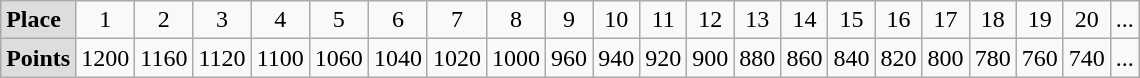<table class="wikitable" style="text-align:center; margin: 1em auto 1em auto">
<tr>
<td style="background:#dddddd;" align=left><strong>Place</strong></td>
<td>1</td>
<td>2</td>
<td>3</td>
<td>4</td>
<td>5</td>
<td>6</td>
<td>7</td>
<td>8</td>
<td>9</td>
<td>10</td>
<td>11</td>
<td>12</td>
<td>13</td>
<td>14</td>
<td>15</td>
<td>16</td>
<td>17</td>
<td>18</td>
<td>19</td>
<td>20</td>
<td>...</td>
</tr>
<tr>
<td style="background:#dddddd;" align=left><strong>Points</strong></td>
<td>1200</td>
<td>1160</td>
<td>1120</td>
<td>1100</td>
<td>1060</td>
<td>1040</td>
<td>1020</td>
<td>1000</td>
<td>960</td>
<td>940</td>
<td>920</td>
<td>900</td>
<td>880</td>
<td>860</td>
<td>840</td>
<td>820</td>
<td>800</td>
<td>780</td>
<td>760</td>
<td>740</td>
<td>...</td>
</tr>
</table>
